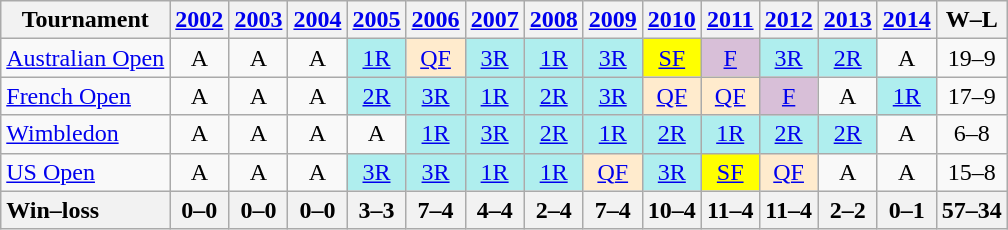<table class=wikitable style=text-align:center>
<tr>
<th>Tournament</th>
<th><a href='#'>2002</a></th>
<th><a href='#'>2003</a></th>
<th><a href='#'>2004</a></th>
<th><a href='#'>2005</a></th>
<th><a href='#'>2006</a></th>
<th><a href='#'>2007</a></th>
<th><a href='#'>2008</a></th>
<th><a href='#'>2009</a></th>
<th><a href='#'>2010</a></th>
<th><a href='#'>2011</a></th>
<th><a href='#'>2012</a></th>
<th><a href='#'>2013</a></th>
<th><a href='#'>2014</a></th>
<th>W–L</th>
</tr>
<tr>
<td align=left><a href='#'>Australian Open</a></td>
<td>A</td>
<td>A</td>
<td>A</td>
<td bgcolor=afeeee><a href='#'>1R</a></td>
<td bgcolor=ffebcd><a href='#'>QF</a></td>
<td bgcolor=afeeee><a href='#'>3R</a></td>
<td bgcolor=afeeee><a href='#'>1R</a></td>
<td bgcolor=afeeee><a href='#'>3R</a></td>
<td bgcolor=yellow><a href='#'>SF</a></td>
<td bgcolor=thistle><a href='#'>F</a></td>
<td bgcolor=afeeee><a href='#'>3R</a></td>
<td bgcolor=afeeee><a href='#'>2R</a></td>
<td>A</td>
<td>19–9</td>
</tr>
<tr>
<td align=left><a href='#'>French Open</a></td>
<td>A</td>
<td>A</td>
<td>A</td>
<td bgcolor=afeeee><a href='#'>2R</a></td>
<td bgcolor=afeeee><a href='#'>3R</a></td>
<td bgcolor=afeeee><a href='#'>1R</a></td>
<td bgcolor=afeeee><a href='#'>2R</a></td>
<td bgcolor=afeeee><a href='#'>3R</a></td>
<td bgcolor=ffebcd><a href='#'>QF</a></td>
<td bgcolor=ffebcd><a href='#'>QF</a></td>
<td bgcolor=thistle><a href='#'>F</a></td>
<td>A</td>
<td bgcolor=afeeee><a href='#'>1R</a></td>
<td>17–9</td>
</tr>
<tr>
<td align=left><a href='#'>Wimbledon</a></td>
<td>A</td>
<td>A</td>
<td>A</td>
<td>A</td>
<td bgcolor=afeeee><a href='#'>1R</a></td>
<td bgcolor=afeeee><a href='#'>3R</a></td>
<td bgcolor=afeeee><a href='#'>2R</a></td>
<td bgcolor=afeeee><a href='#'>1R</a></td>
<td bgcolor=afeeee><a href='#'>2R</a></td>
<td bgcolor=afeeee><a href='#'>1R</a></td>
<td bgcolor=afeeee><a href='#'>2R</a></td>
<td bgcolor=afeeee><a href='#'>2R</a></td>
<td>A</td>
<td>6–8</td>
</tr>
<tr>
<td align=left><a href='#'>US Open</a></td>
<td>A</td>
<td>A</td>
<td>A</td>
<td bgcolor=afeeee><a href='#'>3R</a></td>
<td bgcolor=afeeee><a href='#'>3R</a></td>
<td bgcolor=afeeee><a href='#'>1R</a></td>
<td bgcolor=afeeee><a href='#'>1R</a></td>
<td bgcolor=ffebcd><a href='#'>QF</a></td>
<td bgcolor=afeeee><a href='#'>3R</a></td>
<td bgcolor=yellow><a href='#'>SF</a></td>
<td bgcolor=ffebcd><a href='#'>QF</a></td>
<td>A</td>
<td>A</td>
<td>15–8</td>
</tr>
<tr>
<th style=text-align:left>Win–loss</th>
<th>0–0</th>
<th>0–0</th>
<th>0–0</th>
<th>3–3</th>
<th>7–4</th>
<th>4–4</th>
<th>2–4</th>
<th>7–4</th>
<th>10–4</th>
<th>11–4</th>
<th>11–4</th>
<th>2–2</th>
<th>0–1</th>
<th>57–34</th>
</tr>
</table>
